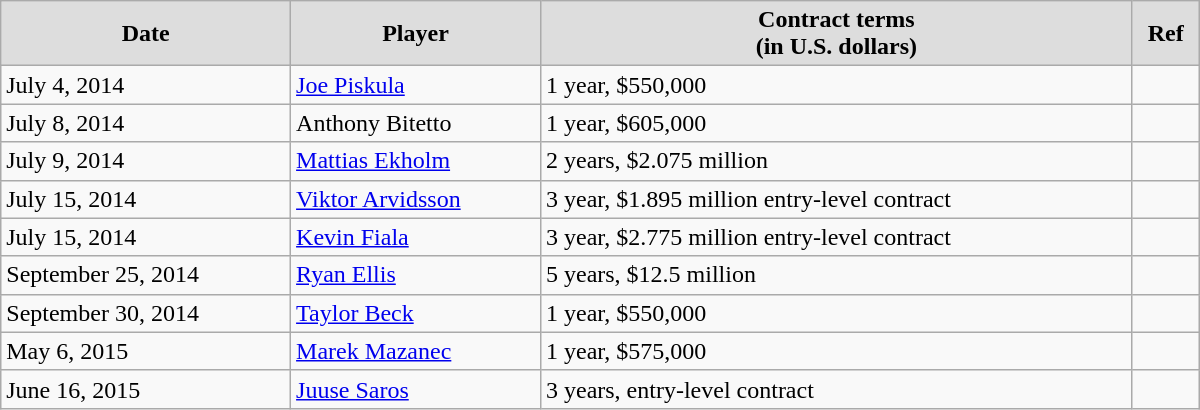<table class="wikitable" style="border-collapse: collapse; width: 50em; padding: 3;">
<tr align="center" bgcolor="#dddddd">
<td><strong>Date</strong></td>
<td><strong>Player</strong></td>
<td><strong>Contract terms</strong><br><strong>(in U.S. dollars)</strong></td>
<td><strong>Ref</strong></td>
</tr>
<tr>
<td>July 4, 2014</td>
<td><a href='#'>Joe Piskula</a></td>
<td>1 year, $550,000</td>
<td></td>
</tr>
<tr>
<td>July 8, 2014</td>
<td>Anthony Bitetto</td>
<td>1 year, $605,000</td>
<td></td>
</tr>
<tr>
<td>July 9, 2014</td>
<td><a href='#'>Mattias Ekholm</a></td>
<td>2 years, $2.075 million</td>
<td></td>
</tr>
<tr>
<td>July 15, 2014</td>
<td><a href='#'>Viktor Arvidsson</a></td>
<td>3 year, $1.895 million entry-level contract</td>
<td></td>
</tr>
<tr>
<td>July 15, 2014</td>
<td><a href='#'>Kevin Fiala</a></td>
<td>3 year, $2.775 million entry-level contract</td>
<td></td>
</tr>
<tr>
<td>September 25, 2014</td>
<td><a href='#'>Ryan Ellis</a></td>
<td>5 years, $12.5 million</td>
<td></td>
</tr>
<tr>
<td>September 30, 2014</td>
<td><a href='#'>Taylor Beck</a></td>
<td>1 year, $550,000</td>
<td></td>
</tr>
<tr>
<td>May 6, 2015</td>
<td><a href='#'>Marek Mazanec</a></td>
<td>1 year, $575,000</td>
<td></td>
</tr>
<tr>
<td>June 16, 2015</td>
<td><a href='#'>Juuse Saros</a></td>
<td>3 years, entry-level contract</td>
<td></td>
</tr>
</table>
